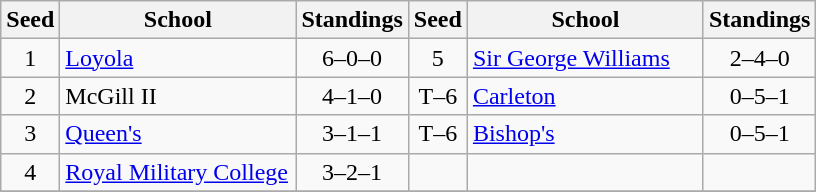<table class="wikitable">
<tr>
<th>Seed</th>
<th style="width:150px">School</th>
<th>Standings</th>
<th>Seed</th>
<th style="width:150px">School</th>
<th>Standings</th>
</tr>
<tr>
<td align=center>1</td>
<td><a href='#'>Loyola</a></td>
<td align=center>6–0–0</td>
<td align=center>5</td>
<td><a href='#'>Sir George Williams</a></td>
<td align=center>2–4–0</td>
</tr>
<tr>
<td align=center>2</td>
<td>McGill II</td>
<td align=center>4–1–0</td>
<td align=center>T–6</td>
<td><a href='#'>Carleton</a></td>
<td align=center>0–5–1</td>
</tr>
<tr>
<td align=center>3</td>
<td><a href='#'>Queen's</a></td>
<td align=center>3–1–1</td>
<td align=center>T–6</td>
<td><a href='#'>Bishop's</a></td>
<td align=center>0–5–1</td>
</tr>
<tr>
<td align=center>4</td>
<td><a href='#'>Royal Military College</a></td>
<td align=center>3–2–1</td>
<td></td>
<td></td>
<td></td>
</tr>
<tr>
</tr>
</table>
